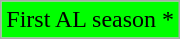<table class="wikitable" style="font-size:100%;line-height:1.1;">
<tr>
<td style="background-color:#00FF00;">First AL season *</td>
</tr>
</table>
